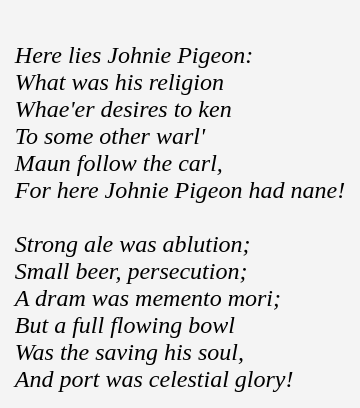<table cellpadding=10 border="0" align=center>
<tr>
<td bgcolor=#f4f4f4><br><em>Here lies Johnie Pigeon:</em><br>
<em>What was his religion</em><br>
<em>Whae'er desires to ken</em><br>
<em>To some other warl' </em><br>
<em>Maun follow the carl,</em><br>
<em>For here Johnie Pigeon had nane!</em><br><br><em>Strong ale was ablution;</em><br>
<em>Small beer, persecution;</em><br>
<em>A dram was memento mori;</em><br>
<em>But a full flowing bowl</em><br>
<em>Was the saving his soul,</em><br>
<em>And port was celestial glory!</em><br></td>
</tr>
</table>
